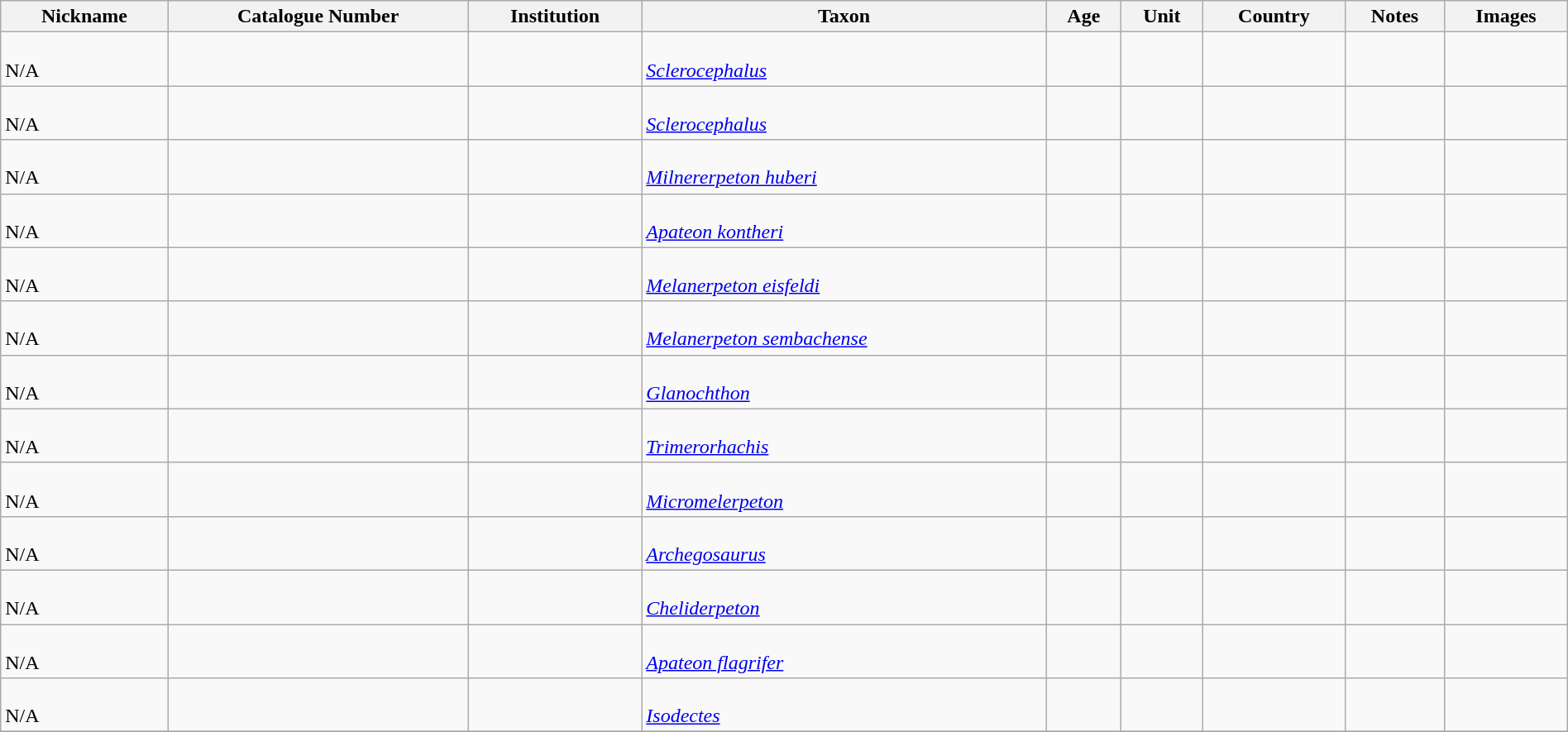<table class="wikitable sortable" align="center" width="100%">
<tr>
<th>Nickname</th>
<th>Catalogue Number</th>
<th>Institution</th>
<th>Taxon</th>
<th>Age</th>
<th>Unit</th>
<th>Country</th>
<th>Notes</th>
<th>Images</th>
</tr>
<tr>
<td><br>N/A</td>
<td></td>
<td></td>
<td><br><em><a href='#'>Sclerocephalus</a></em></td>
<td></td>
<td></td>
<td></td>
<td></td>
<td><br></td>
</tr>
<tr>
<td><br>N/A</td>
<td></td>
<td></td>
<td><br><em><a href='#'>Sclerocephalus</a></em></td>
<td></td>
<td></td>
<td></td>
<td></td>
<td><br></td>
</tr>
<tr>
<td><br>N/A</td>
<td></td>
<td></td>
<td><br><em><a href='#'>Milnererpeton huberi</a></em></td>
<td></td>
<td></td>
<td></td>
<td></td>
<td><br></td>
</tr>
<tr>
<td><br>N/A</td>
<td></td>
<td></td>
<td><br><em><a href='#'>Apateon kontheri</a></em></td>
<td></td>
<td></td>
<td></td>
<td></td>
<td><br></td>
</tr>
<tr>
<td><br>N/A</td>
<td></td>
<td></td>
<td><br><em><a href='#'>Melanerpeton eisfeldi</a></em></td>
<td></td>
<td></td>
<td></td>
<td></td>
<td><br></td>
</tr>
<tr>
<td><br>N/A</td>
<td></td>
<td></td>
<td><br><em><a href='#'>Melanerpeton sembachense</a></em></td>
<td></td>
<td></td>
<td></td>
<td></td>
<td><br></td>
</tr>
<tr>
<td><br>N/A</td>
<td></td>
<td></td>
<td><br><em><a href='#'>Glanochthon</a></em></td>
<td></td>
<td></td>
<td></td>
<td></td>
<td><br></td>
</tr>
<tr>
<td><br>N/A</td>
<td></td>
<td></td>
<td><br><em><a href='#'>Trimerorhachis</a></em></td>
<td></td>
<td></td>
<td></td>
<td></td>
<td><br></td>
</tr>
<tr>
<td><br>N/A</td>
<td></td>
<td></td>
<td><br><em><a href='#'>Micromelerpeton</a></em></td>
<td></td>
<td></td>
<td></td>
<td></td>
<td><br></td>
</tr>
<tr>
<td><br>N/A</td>
<td></td>
<td></td>
<td><br><em><a href='#'>Archegosaurus</a></em></td>
<td></td>
<td></td>
<td></td>
<td></td>
<td><br></td>
</tr>
<tr>
<td><br>N/A</td>
<td></td>
<td></td>
<td><br><em><a href='#'>Cheliderpeton</a></em></td>
<td></td>
<td></td>
<td></td>
<td></td>
<td><br></td>
</tr>
<tr>
<td><br>N/A</td>
<td></td>
<td></td>
<td><br><em><a href='#'>Apateon flagrifer</a></em></td>
<td></td>
<td></td>
<td></td>
<td></td>
<td><br></td>
</tr>
<tr>
<td><br>N/A</td>
<td></td>
<td></td>
<td><br><em><a href='#'>Isodectes</a></em></td>
<td></td>
<td></td>
<td></td>
<td></td>
<td><br></td>
</tr>
<tr>
</tr>
</table>
